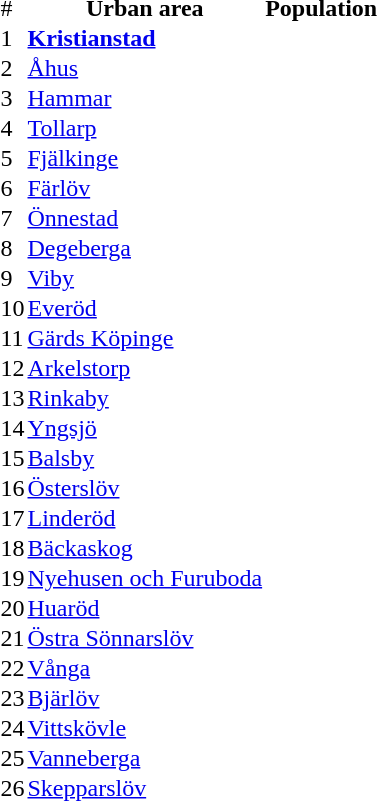<table border="0" cellspacing="0">
<tr ---- valign="top">
<td>#</td>
<th>Urban area</th>
<th>Population</th>
</tr>
<tr>
<td>1</td>
<td><strong><a href='#'>Kristianstad</a></strong></td>
<td></td>
</tr>
<tr>
<td>2</td>
<td><a href='#'>Åhus</a></td>
<td></td>
</tr>
<tr>
<td>3</td>
<td><a href='#'>Hammar</a></td>
<td></td>
</tr>
<tr>
<td>4</td>
<td><a href='#'>Tollarp</a></td>
<td></td>
</tr>
<tr>
<td>5</td>
<td><a href='#'>Fjälkinge</a></td>
<td></td>
</tr>
<tr>
<td>6</td>
<td><a href='#'>Färlöv</a></td>
<td></td>
</tr>
<tr>
<td>7</td>
<td><a href='#'>Önnestad</a></td>
<td></td>
</tr>
<tr>
<td>8</td>
<td><a href='#'>Degeberga</a></td>
<td></td>
</tr>
<tr>
<td>9</td>
<td><a href='#'>Viby</a></td>
<td></td>
</tr>
<tr>
<td>10</td>
<td><a href='#'>Everöd</a></td>
<td></td>
</tr>
<tr>
<td>11</td>
<td><a href='#'>Gärds Köpinge</a></td>
<td></td>
</tr>
<tr>
<td>12</td>
<td><a href='#'>Arkelstorp</a></td>
<td></td>
</tr>
<tr>
<td>13</td>
<td><a href='#'>Rinkaby</a></td>
<td></td>
</tr>
<tr>
<td>14</td>
<td><a href='#'>Yngsjö</a></td>
<td></td>
</tr>
<tr>
<td>15</td>
<td><a href='#'>Balsby</a></td>
<td></td>
</tr>
<tr>
<td>16</td>
<td><a href='#'>Österslöv</a></td>
<td></td>
</tr>
<tr>
<td>17</td>
<td><a href='#'>Linderöd</a></td>
<td></td>
</tr>
<tr>
<td>18</td>
<td><a href='#'>Bäckaskog</a></td>
<td></td>
</tr>
<tr>
<td>19</td>
<td><a href='#'>Nyehusen och Furuboda</a></td>
<td></td>
</tr>
<tr>
<td>20</td>
<td><a href='#'>Huaröd</a></td>
<td></td>
</tr>
<tr>
<td>21</td>
<td><a href='#'>Östra Sönnarslöv</a></td>
<td></td>
</tr>
<tr>
<td>22</td>
<td><a href='#'>Vånga</a></td>
<td></td>
</tr>
<tr>
<td>23</td>
<td><a href='#'>Bjärlöv</a></td>
<td></td>
</tr>
<tr>
<td>24</td>
<td><a href='#'>Vittskövle</a></td>
<td></td>
</tr>
<tr>
<td>25</td>
<td><a href='#'>Vanneberga</a></td>
<td></td>
</tr>
<tr>
<td>26</td>
<td><a href='#'>Skepparslöv</a></td>
<td></td>
</tr>
</table>
